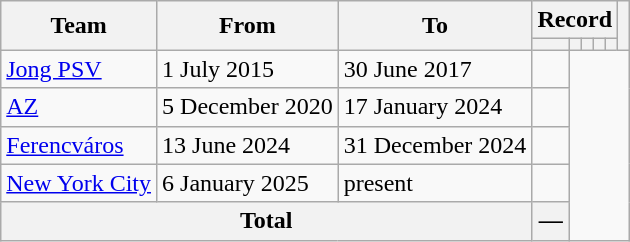<table class="wikitable" style="text-align: center">
<tr>
<th rowspan="2">Team</th>
<th rowspan="2">From</th>
<th rowspan="2">To</th>
<th colspan="5">Record</th>
<th rowspan=2></th>
</tr>
<tr>
<th></th>
<th></th>
<th></th>
<th></th>
<th></th>
</tr>
<tr>
<td align=left><a href='#'>Jong PSV</a></td>
<td align=left>1 July 2015</td>
<td align=left>30 June 2017<br></td>
<td></td>
</tr>
<tr>
<td align=left><a href='#'>AZ</a></td>
<td align=left>5 December 2020</td>
<td align=left>17 January 2024<br></td>
<td></td>
</tr>
<tr>
<td align=left><a href='#'>Ferencváros</a></td>
<td align=left>13 June 2024</td>
<td align=left>31 December 2024<br></td>
<td></td>
</tr>
<tr>
<td align=left><a href='#'>New York City</a></td>
<td align=left>6 January 2025</td>
<td align=left>present<br></td>
<td></td>
</tr>
<tr>
<th colspan="3">Total<br></th>
<th>—</th>
</tr>
</table>
